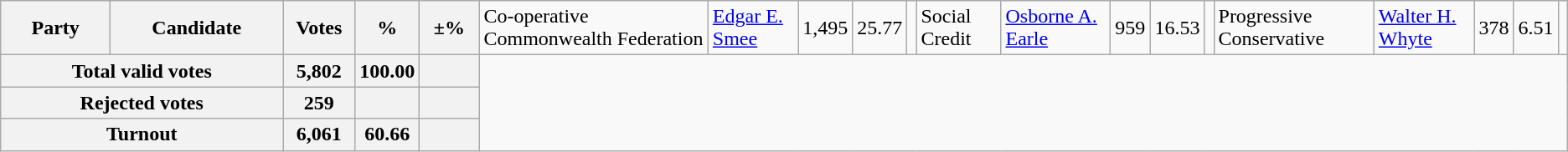<table class="wikitable">
<tr>
<th colspan=2 style="width: 130px">Party</th>
<th style="width: 130px">Candidate</th>
<th style="width: 50px">Votes</th>
<th style="width: 40px">%</th>
<th style="width: 40px">±%<br>
</th>
<td>Co-operative Commonwealth Federation</td>
<td><a href='#'>Edgar E. Smee</a></td>
<td align="right">1,495</td>
<td align="right">25.77</td>
<td align="right"><br></td>
<td>Social Credit</td>
<td><a href='#'>Osborne A. Earle</a></td>
<td align="right">959</td>
<td align="right">16.53</td>
<td align="right"><br></td>
<td>Progressive Conservative</td>
<td><a href='#'>Walter H. Whyte</a></td>
<td align="right">378</td>
<td align="right">6.51</td>
<td align="right"></td>
</tr>
<tr bgcolor="white">
<th align="right" colspan=3>Total valid votes</th>
<th align="right">5,802</th>
<th align="right">100.00</th>
<th align="right"></th>
</tr>
<tr bgcolor="white">
<th align="right" colspan=3>Rejected votes</th>
<th align="right">259</th>
<th align="right"></th>
<th align="right"></th>
</tr>
<tr bgcolor="white">
<th align="right" colspan=3>Turnout</th>
<th align="right">6,061</th>
<th align="right">60.66</th>
<th align="right"></th>
</tr>
</table>
